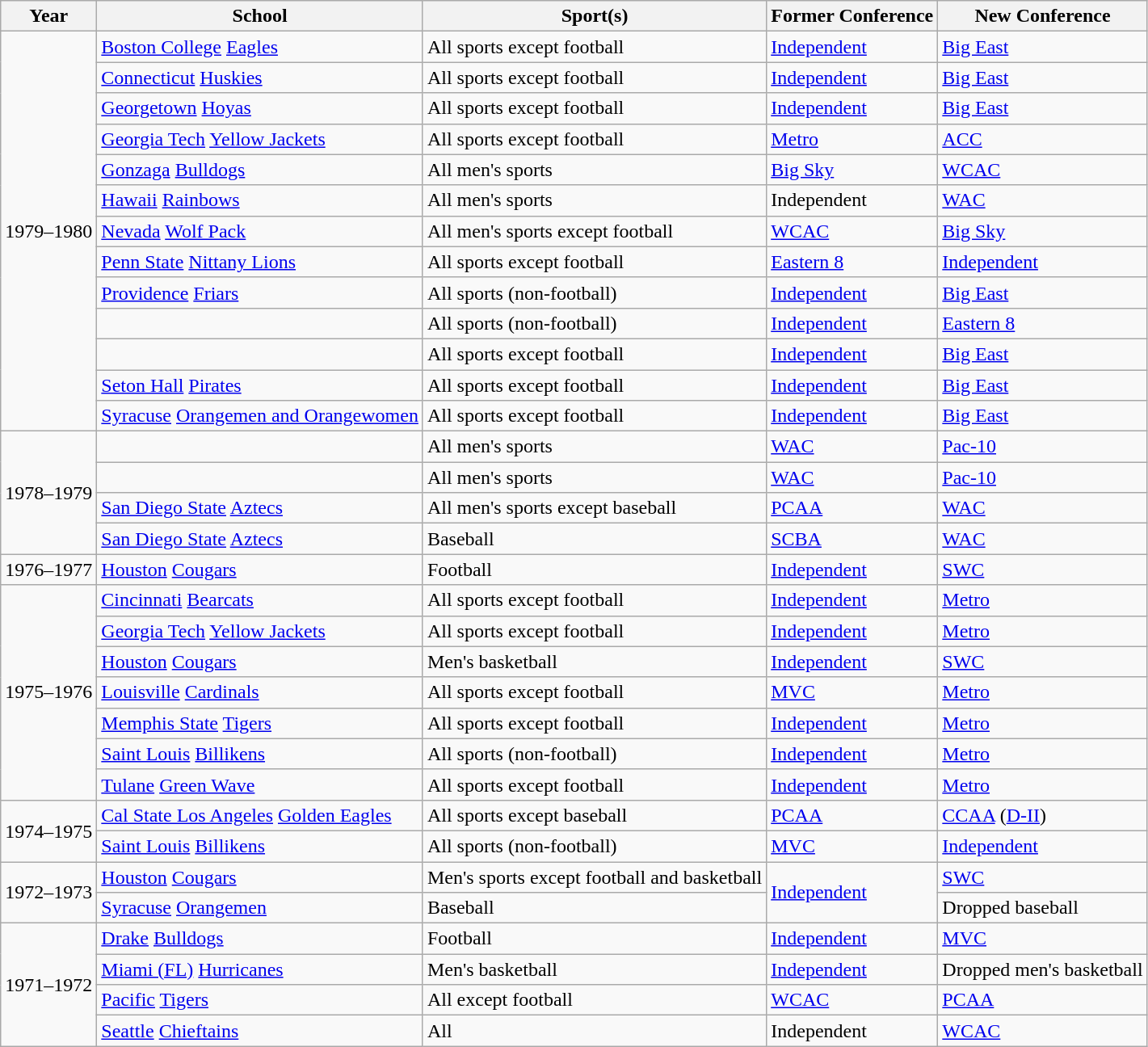<table class="wikitable">
<tr>
<th>Year</th>
<th>School</th>
<th>Sport(s)</th>
<th>Former Conference</th>
<th>New Conference</th>
</tr>
<tr>
<td rowspan="13">1979–1980</td>
<td><a href='#'>Boston College</a> <a href='#'>Eagles</a></td>
<td>All sports except football</td>
<td><a href='#'>Independent</a></td>
<td><a href='#'>Big East</a></td>
</tr>
<tr>
<td><a href='#'>Connecticut</a> <a href='#'>Huskies</a></td>
<td>All sports except football</td>
<td><a href='#'>Independent</a></td>
<td><a href='#'>Big East</a></td>
</tr>
<tr>
<td><a href='#'>Georgetown</a> <a href='#'>Hoyas</a></td>
<td>All sports except football</td>
<td><a href='#'>Independent</a></td>
<td><a href='#'>Big East</a></td>
</tr>
<tr>
<td><a href='#'>Georgia Tech</a> <a href='#'>Yellow Jackets</a></td>
<td>All sports except football</td>
<td><a href='#'>Metro</a></td>
<td><a href='#'>ACC</a></td>
</tr>
<tr>
<td><a href='#'>Gonzaga</a> <a href='#'>Bulldogs</a></td>
<td>All men's sports</td>
<td><a href='#'>Big Sky</a></td>
<td><a href='#'>WCAC</a></td>
</tr>
<tr>
<td><a href='#'>Hawaii</a> <a href='#'>Rainbows</a></td>
<td>All men's sports</td>
<td>Independent</td>
<td><a href='#'>WAC</a></td>
</tr>
<tr>
<td><a href='#'>Nevada</a> <a href='#'>Wolf Pack</a></td>
<td>All men's sports except football</td>
<td><a href='#'>WCAC</a></td>
<td><a href='#'>Big Sky</a></td>
</tr>
<tr>
<td><a href='#'>Penn State</a> <a href='#'>Nittany Lions</a></td>
<td>All sports except football</td>
<td><a href='#'>Eastern 8</a></td>
<td><a href='#'>Independent</a></td>
</tr>
<tr>
<td><a href='#'>Providence</a> <a href='#'>Friars</a></td>
<td>All sports (non-football)</td>
<td><a href='#'>Independent</a></td>
<td><a href='#'>Big East</a></td>
</tr>
<tr>
<td></td>
<td>All sports (non-football)</td>
<td><a href='#'>Independent</a></td>
<td><a href='#'>Eastern 8</a></td>
</tr>
<tr>
<td></td>
<td>All sports except football</td>
<td><a href='#'>Independent</a></td>
<td><a href='#'>Big East</a></td>
</tr>
<tr>
<td><a href='#'>Seton Hall</a> <a href='#'>Pirates</a></td>
<td>All sports except football</td>
<td><a href='#'>Independent</a></td>
<td><a href='#'>Big East</a></td>
</tr>
<tr>
<td><a href='#'>Syracuse</a> <a href='#'>Orangemen and Orangewomen</a></td>
<td>All sports except football</td>
<td><a href='#'>Independent</a></td>
<td><a href='#'>Big East</a></td>
</tr>
<tr>
<td rowspan="4">1978–1979</td>
<td></td>
<td>All men's sports</td>
<td><a href='#'>WAC</a></td>
<td><a href='#'>Pac-10</a></td>
</tr>
<tr>
<td></td>
<td>All men's sports</td>
<td><a href='#'>WAC</a></td>
<td><a href='#'>Pac-10</a></td>
</tr>
<tr>
<td><a href='#'>San Diego State</a> <a href='#'>Aztecs</a></td>
<td>All men's sports except baseball</td>
<td><a href='#'>PCAA</a></td>
<td><a href='#'>WAC</a></td>
</tr>
<tr>
<td><a href='#'>San Diego State</a> <a href='#'>Aztecs</a></td>
<td>Baseball</td>
<td><a href='#'>SCBA</a></td>
<td><a href='#'>WAC</a></td>
</tr>
<tr>
<td>1976–1977</td>
<td><a href='#'>Houston</a> <a href='#'>Cougars</a></td>
<td>Football</td>
<td><a href='#'>Independent</a></td>
<td><a href='#'>SWC</a></td>
</tr>
<tr>
<td rowspan="7">1975–1976</td>
<td><a href='#'>Cincinnati</a> <a href='#'>Bearcats</a></td>
<td>All sports except football</td>
<td><a href='#'>Independent</a></td>
<td><a href='#'>Metro</a></td>
</tr>
<tr>
<td><a href='#'>Georgia Tech</a> <a href='#'>Yellow Jackets</a></td>
<td>All sports except football</td>
<td><a href='#'>Independent</a></td>
<td><a href='#'>Metro</a></td>
</tr>
<tr>
<td><a href='#'>Houston</a> <a href='#'>Cougars</a></td>
<td>Men's basketball</td>
<td><a href='#'>Independent</a></td>
<td><a href='#'>SWC</a></td>
</tr>
<tr>
<td><a href='#'>Louisville</a> <a href='#'>Cardinals</a></td>
<td>All sports except football</td>
<td><a href='#'>MVC</a></td>
<td><a href='#'>Metro</a></td>
</tr>
<tr>
<td><a href='#'>Memphis State</a> <a href='#'>Tigers</a></td>
<td>All sports except football</td>
<td><a href='#'>Independent</a></td>
<td><a href='#'>Metro</a></td>
</tr>
<tr>
<td><a href='#'>Saint Louis</a> <a href='#'>Billikens</a></td>
<td>All sports (non-football)</td>
<td><a href='#'>Independent</a></td>
<td><a href='#'>Metro</a></td>
</tr>
<tr>
<td><a href='#'>Tulane</a> <a href='#'>Green Wave</a></td>
<td>All sports except football</td>
<td><a href='#'>Independent</a></td>
<td><a href='#'>Metro</a></td>
</tr>
<tr>
<td rowspan="2">1974–1975</td>
<td><a href='#'>Cal State Los Angeles</a> <a href='#'>Golden Eagles</a></td>
<td>All sports except baseball</td>
<td><a href='#'>PCAA</a></td>
<td><a href='#'>CCAA</a> (<a href='#'>D-II</a>)</td>
</tr>
<tr>
<td><a href='#'>Saint Louis</a> <a href='#'>Billikens</a></td>
<td>All sports (non-football)</td>
<td><a href='#'>MVC</a></td>
<td><a href='#'>Independent</a></td>
</tr>
<tr>
<td rowspan="2">1972–1973</td>
<td><a href='#'>Houston</a> <a href='#'>Cougars</a></td>
<td>Men's sports except football and basketball</td>
<td rowspan="2"><a href='#'>Independent</a></td>
<td><a href='#'>SWC</a></td>
</tr>
<tr>
<td><a href='#'>Syracuse</a> <a href='#'>Orangemen</a></td>
<td>Baseball</td>
<td>Dropped baseball</td>
</tr>
<tr>
<td rowspan="4">1971–1972</td>
<td><a href='#'>Drake</a> <a href='#'>Bulldogs</a></td>
<td>Football</td>
<td><a href='#'>Independent</a></td>
<td><a href='#'>MVC</a></td>
</tr>
<tr>
<td><a href='#'>Miami (FL)</a> <a href='#'>Hurricanes</a></td>
<td>Men's basketball</td>
<td><a href='#'>Independent</a></td>
<td>Dropped men's basketball</td>
</tr>
<tr>
<td><a href='#'>Pacific</a> <a href='#'>Tigers</a></td>
<td>All except football</td>
<td><a href='#'>WCAC</a></td>
<td><a href='#'>PCAA</a></td>
</tr>
<tr>
<td><a href='#'>Seattle</a> <a href='#'>Chieftains</a></td>
<td>All</td>
<td>Independent</td>
<td><a href='#'>WCAC</a></td>
</tr>
</table>
